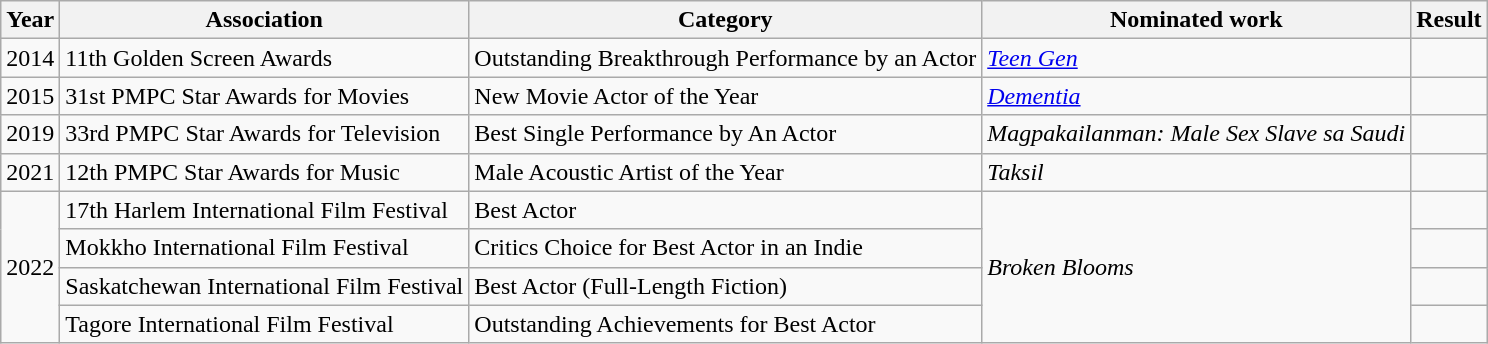<table class="wikitable sortable" background: #f9f9f9>
<tr>
<th>Year</th>
<th>Association</th>
<th>Category</th>
<th>Nominated work</th>
<th>Result</th>
</tr>
<tr>
<td>2014</td>
<td>11th Golden Screen Awards</td>
<td>Outstanding Breakthrough Performance by an Actor</td>
<td><em><a href='#'>Teen Gen</a></em></td>
<td></td>
</tr>
<tr>
<td>2015</td>
<td>31st PMPC Star Awards for Movies</td>
<td>New Movie Actor of the Year</td>
<td><em><a href='#'>Dementia</a></em></td>
<td></td>
</tr>
<tr>
<td>2019</td>
<td>33rd PMPC Star Awards for Television</td>
<td>Best Single Performance by An Actor</td>
<td><em>Magpakailanman: Male Sex Slave sa Saudi</em></td>
<td></td>
</tr>
<tr>
<td>2021</td>
<td>12th PMPC Star Awards for Music</td>
<td>Male Acoustic Artist of the Year</td>
<td><em>Taksil</em></td>
<td></td>
</tr>
<tr>
<td rowspan="4">2022</td>
<td>17th Harlem International Film Festival</td>
<td>Best Actor</td>
<td rowspan="4"><em>Broken Blooms</em></td>
<td></td>
</tr>
<tr>
<td>Mokkho International Film Festival</td>
<td>Critics Choice for Best Actor in an Indie</td>
<td></td>
</tr>
<tr>
<td>Saskatchewan International Film Festival</td>
<td>Best Actor (Full-Length Fiction)</td>
<td></td>
</tr>
<tr>
<td>Tagore International Film Festival</td>
<td>Outstanding Achievements for Best Actor</td>
<td></td>
</tr>
</table>
